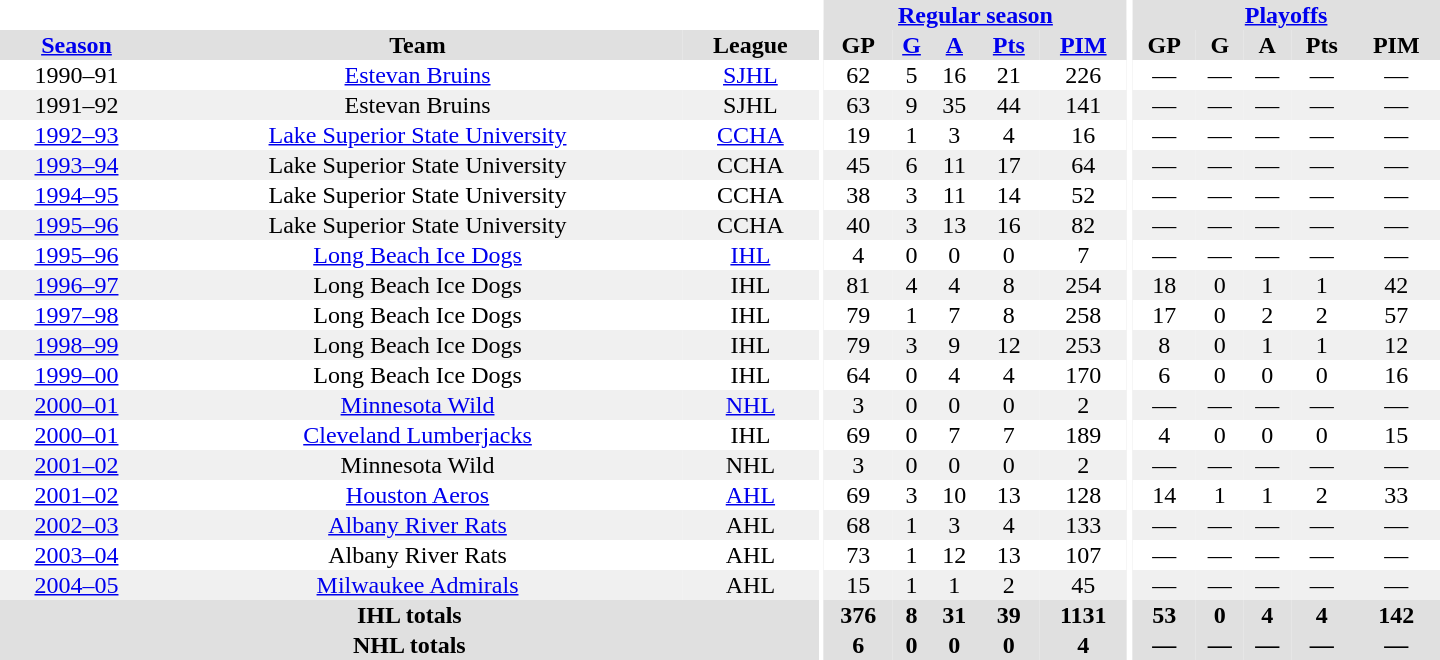<table border="0" cellpadding="1" cellspacing="0" style="text-align:center; width:60em">
<tr bgcolor="#e0e0e0">
<th colspan="3" bgcolor="#ffffff"></th>
<th rowspan="100" bgcolor="#ffffff"></th>
<th colspan="5"><a href='#'>Regular season</a></th>
<th rowspan="100" bgcolor="#ffffff"></th>
<th colspan="5"><a href='#'>Playoffs</a></th>
</tr>
<tr bgcolor="#e0e0e0">
<th><a href='#'>Season</a></th>
<th>Team</th>
<th>League</th>
<th>GP</th>
<th><a href='#'>G</a></th>
<th><a href='#'>A</a></th>
<th><a href='#'>Pts</a></th>
<th><a href='#'>PIM</a></th>
<th>GP</th>
<th>G</th>
<th>A</th>
<th>Pts</th>
<th>PIM</th>
</tr>
<tr>
<td>1990–91</td>
<td><a href='#'>Estevan Bruins</a></td>
<td><a href='#'>SJHL</a></td>
<td>62</td>
<td>5</td>
<td>16</td>
<td>21</td>
<td>226</td>
<td>—</td>
<td>—</td>
<td>—</td>
<td>—</td>
<td>—</td>
</tr>
<tr bgcolor="#f0f0f0">
<td>1991–92</td>
<td>Estevan Bruins</td>
<td>SJHL</td>
<td>63</td>
<td>9</td>
<td>35</td>
<td>44</td>
<td>141</td>
<td>—</td>
<td>—</td>
<td>—</td>
<td>—</td>
<td>—</td>
</tr>
<tr>
<td><a href='#'>1992–93</a></td>
<td><a href='#'>Lake Superior State University</a></td>
<td><a href='#'>CCHA</a></td>
<td>19</td>
<td>1</td>
<td>3</td>
<td>4</td>
<td>16</td>
<td>—</td>
<td>—</td>
<td>—</td>
<td>—</td>
<td>—</td>
</tr>
<tr bgcolor="#f0f0f0">
<td><a href='#'>1993–94</a></td>
<td>Lake Superior State University</td>
<td>CCHA</td>
<td>45</td>
<td>6</td>
<td>11</td>
<td>17</td>
<td>64</td>
<td>—</td>
<td>—</td>
<td>—</td>
<td>—</td>
<td>—</td>
</tr>
<tr>
<td><a href='#'>1994–95</a></td>
<td>Lake Superior State University</td>
<td>CCHA</td>
<td>38</td>
<td>3</td>
<td>11</td>
<td>14</td>
<td>52</td>
<td>—</td>
<td>—</td>
<td>—</td>
<td>—</td>
<td>—</td>
</tr>
<tr bgcolor="#f0f0f0">
<td><a href='#'>1995–96</a></td>
<td>Lake Superior State University</td>
<td>CCHA</td>
<td>40</td>
<td>3</td>
<td>13</td>
<td>16</td>
<td>82</td>
<td>—</td>
<td>—</td>
<td>—</td>
<td>—</td>
<td>—</td>
</tr>
<tr>
<td><a href='#'>1995–96</a></td>
<td><a href='#'>Long Beach Ice Dogs</a></td>
<td><a href='#'>IHL</a></td>
<td>4</td>
<td>0</td>
<td>0</td>
<td>0</td>
<td>7</td>
<td>—</td>
<td>—</td>
<td>—</td>
<td>—</td>
<td>—</td>
</tr>
<tr bgcolor="#f0f0f0">
<td><a href='#'>1996–97</a></td>
<td>Long Beach Ice Dogs</td>
<td>IHL</td>
<td>81</td>
<td>4</td>
<td>4</td>
<td>8</td>
<td>254</td>
<td>18</td>
<td>0</td>
<td>1</td>
<td>1</td>
<td>42</td>
</tr>
<tr>
<td><a href='#'>1997–98</a></td>
<td>Long Beach Ice Dogs</td>
<td>IHL</td>
<td>79</td>
<td>1</td>
<td>7</td>
<td>8</td>
<td>258</td>
<td>17</td>
<td>0</td>
<td>2</td>
<td>2</td>
<td>57</td>
</tr>
<tr bgcolor="#f0f0f0">
<td><a href='#'>1998–99</a></td>
<td>Long Beach Ice Dogs</td>
<td>IHL</td>
<td>79</td>
<td>3</td>
<td>9</td>
<td>12</td>
<td>253</td>
<td>8</td>
<td>0</td>
<td>1</td>
<td>1</td>
<td>12</td>
</tr>
<tr>
<td><a href='#'>1999–00</a></td>
<td>Long Beach Ice Dogs</td>
<td>IHL</td>
<td>64</td>
<td>0</td>
<td>4</td>
<td>4</td>
<td>170</td>
<td>6</td>
<td>0</td>
<td>0</td>
<td>0</td>
<td>16</td>
</tr>
<tr bgcolor="#f0f0f0">
<td><a href='#'>2000–01</a></td>
<td><a href='#'>Minnesota Wild</a></td>
<td><a href='#'>NHL</a></td>
<td>3</td>
<td>0</td>
<td>0</td>
<td>0</td>
<td>2</td>
<td>—</td>
<td>—</td>
<td>—</td>
<td>—</td>
<td>—</td>
</tr>
<tr>
<td><a href='#'>2000–01</a></td>
<td><a href='#'>Cleveland Lumberjacks</a></td>
<td>IHL</td>
<td>69</td>
<td>0</td>
<td>7</td>
<td>7</td>
<td>189</td>
<td>4</td>
<td>0</td>
<td>0</td>
<td>0</td>
<td>15</td>
</tr>
<tr bgcolor="#f0f0f0">
<td><a href='#'>2001–02</a></td>
<td>Minnesota Wild</td>
<td>NHL</td>
<td>3</td>
<td>0</td>
<td>0</td>
<td>0</td>
<td>2</td>
<td>—</td>
<td>—</td>
<td>—</td>
<td>—</td>
<td>—</td>
</tr>
<tr>
<td><a href='#'>2001–02</a></td>
<td><a href='#'>Houston Aeros</a></td>
<td><a href='#'>AHL</a></td>
<td>69</td>
<td>3</td>
<td>10</td>
<td>13</td>
<td>128</td>
<td>14</td>
<td>1</td>
<td>1</td>
<td>2</td>
<td>33</td>
</tr>
<tr bgcolor="#f0f0f0">
<td><a href='#'>2002–03</a></td>
<td><a href='#'>Albany River Rats</a></td>
<td>AHL</td>
<td>68</td>
<td>1</td>
<td>3</td>
<td>4</td>
<td>133</td>
<td>—</td>
<td>—</td>
<td>—</td>
<td>—</td>
<td>—</td>
</tr>
<tr>
<td><a href='#'>2003–04</a></td>
<td>Albany River Rats</td>
<td>AHL</td>
<td>73</td>
<td>1</td>
<td>12</td>
<td>13</td>
<td>107</td>
<td>—</td>
<td>—</td>
<td>—</td>
<td>—</td>
<td>—</td>
</tr>
<tr bgcolor="#f0f0f0">
<td><a href='#'>2004–05</a></td>
<td><a href='#'>Milwaukee Admirals</a></td>
<td>AHL</td>
<td>15</td>
<td>1</td>
<td>1</td>
<td>2</td>
<td>45</td>
<td>—</td>
<td>—</td>
<td>—</td>
<td>—</td>
<td>—</td>
</tr>
<tr bgcolor="#e0e0e0">
<th colspan="3">IHL totals</th>
<th>376</th>
<th>8</th>
<th>31</th>
<th>39</th>
<th>1131</th>
<th>53</th>
<th>0</th>
<th>4</th>
<th>4</th>
<th>142</th>
</tr>
<tr bgcolor="#e0e0e0">
<th colspan="3">NHL totals</th>
<th>6</th>
<th>0</th>
<th>0</th>
<th>0</th>
<th>4</th>
<th>—</th>
<th>—</th>
<th>—</th>
<th>—</th>
<th>—</th>
</tr>
</table>
